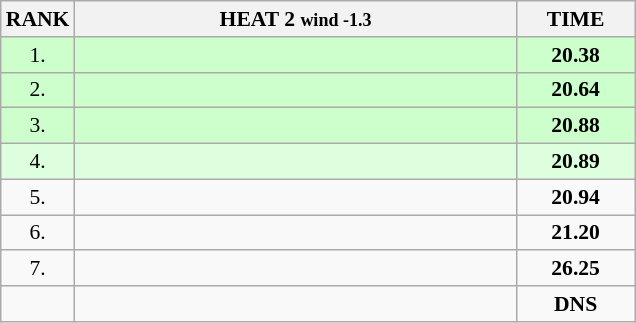<table class="wikitable" style="border-collapse: collapse; font-size: 90%;">
<tr>
<th>RANK</th>
<th style="width: 20em">HEAT 2 <small>wind -1.3</small></th>
<th style="width: 5em">TIME</th>
</tr>
<tr style="background:#ccffcc;">
<td align="center">1.</td>
<td></td>
<td align="center"><strong>20.38</strong></td>
</tr>
<tr style="background:#ccffcc;">
<td align="center">2.</td>
<td></td>
<td align="center"><strong>20.64</strong></td>
</tr>
<tr style="background:#ccffcc;">
<td align="center">3.</td>
<td></td>
<td align="center"><strong>20.88</strong></td>
</tr>
<tr style="background:#ddffdd;">
<td align="center">4.</td>
<td></td>
<td align="center"><strong>20.89</strong></td>
</tr>
<tr>
<td align="center">5.</td>
<td></td>
<td align="center"><strong>20.94</strong></td>
</tr>
<tr>
<td align="center">6.</td>
<td></td>
<td align="center"><strong>21.20</strong></td>
</tr>
<tr>
<td align="center">7.</td>
<td></td>
<td align="center"><strong>26.25</strong></td>
</tr>
<tr>
<td align="center"></td>
<td></td>
<td align="center"><strong>DNS</strong></td>
</tr>
</table>
